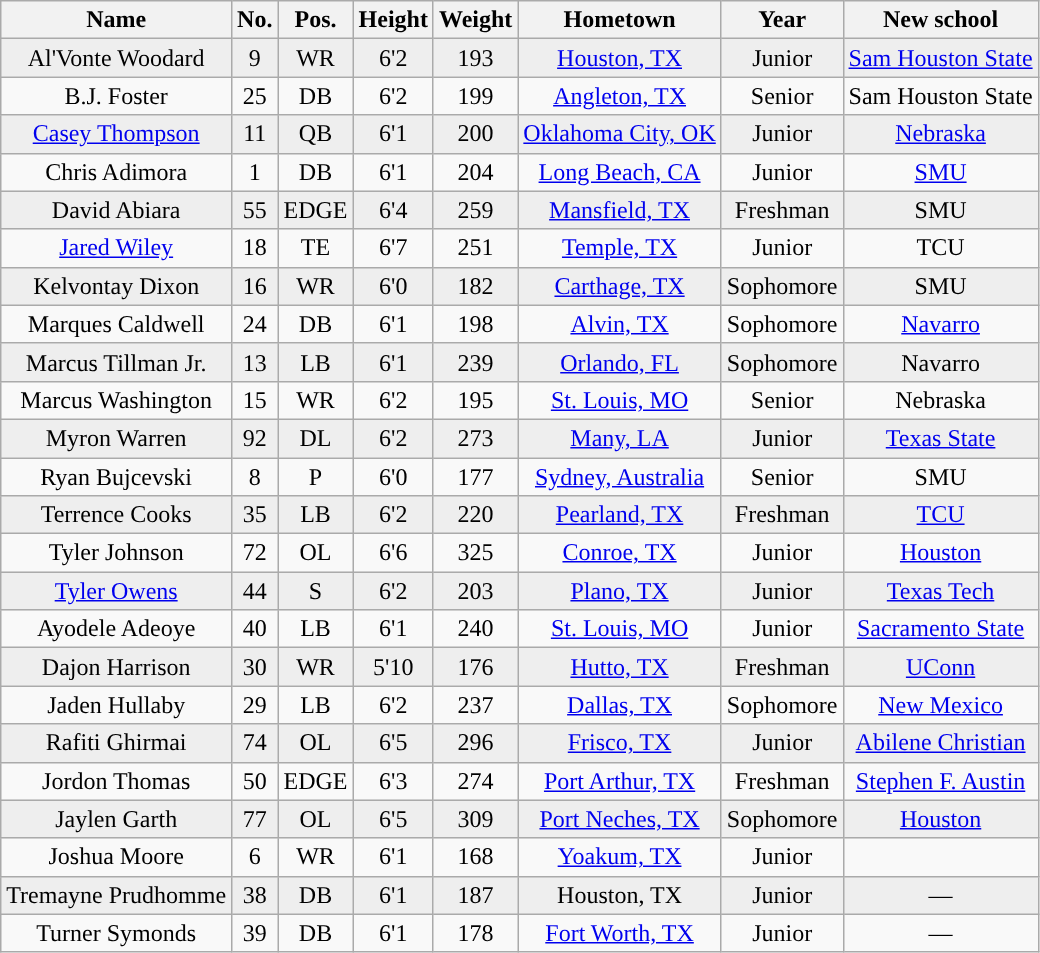<table class="wikitable sortable">
<tr>
<th style="text-align:center; ">Name</th>
<th style="text-align:center; ">No.</th>
<th style="text-align:center; ">Pos.</th>
<th style="text-align:center; ">Height</th>
<th style="text-align:center; ">Weight</th>
<th style="text-align:center; ">Hometown</th>
<th style="text-align:center; ">Year</th>
<th style="text-align:center; ">New school</th>
</tr>
<tr style="background:#eeeeee;"align="center">
<td>Al'Vonte Woodard</td>
<td>9</td>
<td>WR</td>
<td>6'2</td>
<td>193</td>
<td><a href='#'>Houston, TX</a></td>
<td>Junior</td>
<td><a href='#'>Sam Houston State</a></td>
</tr>
<tr align="center">
<td>B.J. Foster</td>
<td>25</td>
<td>DB</td>
<td>6'2</td>
<td>199</td>
<td><a href='#'>Angleton, TX</a></td>
<td>Senior</td>
<td>Sam Houston State</td>
</tr>
<tr style="background:#eeeeee;"align="center">
<td><a href='#'>Casey Thompson</a></td>
<td>11</td>
<td>QB</td>
<td>6'1</td>
<td>200</td>
<td><a href='#'>Oklahoma City, OK</a></td>
<td>Junior</td>
<td><a href='#'>Nebraska</a></td>
</tr>
<tr align="center">
<td>Chris Adimora</td>
<td>1</td>
<td>DB</td>
<td>6'1</td>
<td>204</td>
<td><a href='#'>Long Beach, CA</a></td>
<td>Junior</td>
<td><a href='#'>SMU</a></td>
</tr>
<tr style="background:#eeeeee;" align="center">
<td>David Abiara</td>
<td>55</td>
<td>EDGE</td>
<td>6'4</td>
<td>259</td>
<td><a href='#'>Mansfield, TX</a></td>
<td> Freshman</td>
<td>SMU</td>
</tr>
<tr align="center">
<td><a href='#'>Jared Wiley</a></td>
<td>18</td>
<td>TE</td>
<td>6'7</td>
<td>251</td>
<td><a href='#'>Temple, TX</a></td>
<td>Junior</td>
<td>TCU</td>
</tr>
<tr style="background:#eeeeee;" align="center">
<td>Kelvontay Dixon</td>
<td>16</td>
<td>WR</td>
<td>6'0</td>
<td>182</td>
<td><a href='#'>Carthage, TX</a></td>
<td>Sophomore</td>
<td>SMU</td>
</tr>
<tr align="center">
<td>Marques Caldwell</td>
<td>24</td>
<td>DB</td>
<td>6'1</td>
<td>198</td>
<td><a href='#'>Alvin, TX</a></td>
<td>Sophomore</td>
<td><a href='#'>Navarro</a></td>
</tr>
<tr style="background:#eeeeee;"align="center">
<td>Marcus Tillman Jr.</td>
<td>13</td>
<td>LB</td>
<td>6'1</td>
<td>239</td>
<td><a href='#'>Orlando, FL</a></td>
<td>Sophomore</td>
<td>Navarro</td>
</tr>
<tr align="center">
<td>Marcus Washington</td>
<td>15</td>
<td>WR</td>
<td>6'2</td>
<td>195</td>
<td><a href='#'>St. Louis, MO</a></td>
<td>Senior</td>
<td>Nebraska</td>
</tr>
<tr style="background:#eeeeee;" align="center">
<td>Myron Warren</td>
<td>92</td>
<td>DL</td>
<td>6'2</td>
<td>273</td>
<td><a href='#'>Many, LA</a></td>
<td>Junior</td>
<td><a href='#'>Texas State</a></td>
</tr>
<tr align="center">
<td>Ryan Bujcevski</td>
<td>8</td>
<td>P</td>
<td>6'0</td>
<td>177</td>
<td><a href='#'>Sydney, Australia</a></td>
<td>Senior</td>
<td>SMU</td>
</tr>
<tr style="background:#eeeeee;"align="center">
<td>Terrence Cooks</td>
<td>35</td>
<td>LB</td>
<td>6'2</td>
<td>220</td>
<td><a href='#'>Pearland, TX</a></td>
<td>Freshman</td>
<td><a href='#'>TCU</a></td>
</tr>
<tr align="center">
<td>Tyler Johnson</td>
<td>72</td>
<td>OL</td>
<td>6'6</td>
<td>325</td>
<td><a href='#'>Conroe, TX</a></td>
<td>Junior</td>
<td><a href='#'>Houston</a></td>
</tr>
<tr style="background:#eeeeee;"align="center">
<td><a href='#'>Tyler Owens</a></td>
<td>44</td>
<td>S</td>
<td>6'2</td>
<td>203</td>
<td><a href='#'>Plano, TX</a></td>
<td>Junior</td>
<td><a href='#'>Texas Tech</a></td>
</tr>
<tr align="center">
<td>Ayodele Adeoye</td>
<td>40</td>
<td>LB</td>
<td>6'1</td>
<td>240</td>
<td><a href='#'>St. Louis, MO</a></td>
<td>Junior</td>
<td><a href='#'>Sacramento State</a></td>
</tr>
<tr style="background:#eeeeee;"align="center">
<td>Dajon Harrison</td>
<td>30</td>
<td>WR</td>
<td>5'10</td>
<td>176</td>
<td><a href='#'>Hutto, TX</a></td>
<td> Freshman</td>
<td><a href='#'>UConn</a></td>
</tr>
<tr align="center">
<td>Jaden Hullaby</td>
<td>29</td>
<td>LB</td>
<td>6'2</td>
<td>237</td>
<td><a href='#'>Dallas, TX</a></td>
<td>Sophomore</td>
<td><a href='#'>New Mexico</a></td>
</tr>
<tr style="background:#eeeeee;"align="center">
<td>Rafiti Ghirmai</td>
<td>74</td>
<td>OL</td>
<td>6'5</td>
<td>296</td>
<td><a href='#'>Frisco, TX</a></td>
<td>Junior</td>
<td><a href='#'>Abilene Christian</a></td>
</tr>
<tr align="center">
<td>Jordon Thomas</td>
<td>50</td>
<td>EDGE</td>
<td>6'3</td>
<td>274</td>
<td><a href='#'>Port Arthur, TX</a></td>
<td> Freshman</td>
<td><a href='#'>Stephen F. Austin</a></td>
</tr>
<tr style="background:#eeeeee;"align="center">
<td>Jaylen Garth</td>
<td>77</td>
<td>OL</td>
<td>6'5</td>
<td>309</td>
<td><a href='#'>Port Neches, TX</a></td>
<td>Sophomore</td>
<td><a href='#'>Houston</a></td>
</tr>
<tr align="center">
<td>Joshua Moore</td>
<td>6</td>
<td>WR</td>
<td>6'1</td>
<td>168</td>
<td><a href='#'>Yoakum, TX</a></td>
<td>Junior</td>
<td></td>
</tr>
<tr style="background:#eeeeee;"align="center">
<td>Tremayne Prudhomme</td>
<td>38</td>
<td>DB</td>
<td>6'1</td>
<td>187</td>
<td>Houston, TX</td>
<td>Junior</td>
<td>—</td>
</tr>
<tr align="center">
<td>Turner Symonds</td>
<td>39</td>
<td>DB</td>
<td>6'1</td>
<td>178</td>
<td><a href='#'>Fort Worth, TX</a></td>
<td>Junior</td>
<td>—</td>
</tr>
</table>
